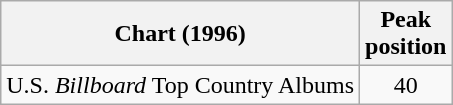<table class="wikitable">
<tr>
<th>Chart (1996)</th>
<th>Peak<br>position</th>
</tr>
<tr>
<td>U.S. <em>Billboard</em> Top Country Albums</td>
<td align="center">40</td>
</tr>
</table>
